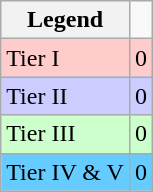<table class="wikitable sortable mw-collapsible mw-collapsed">
<tr>
<th>Legend</th>
</tr>
<tr style="background:#ffcccc;">
<td>Tier I</td>
<td align="center">0</td>
</tr>
<tr bgcolor="#ccccff">
<td>Tier II</td>
<td align="center">0</td>
</tr>
<tr bgcolor="#CCFFCC">
<td>Tier III</td>
<td align="center">0</td>
</tr>
<tr style="background:#66ccff;">
<td>Tier IV & V</td>
<td align="center">0</td>
</tr>
</table>
